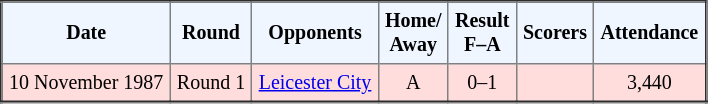<table border="2" cellpadding="4" style="border-collapse:collapse; text-align:center; font-size:smaller;">
<tr style="background:#f0f6ff;">
<th><strong>Date</strong></th>
<th><strong>Round</strong></th>
<th><strong>Opponents</strong></th>
<th><strong>Home/<br>Away</strong></th>
<th><strong>Result<br>F–A</strong></th>
<th><strong>Scorers</strong></th>
<th><strong>Attendance</strong></th>
</tr>
<tr bgcolor="#ffdddd">
<td>10 November 1987</td>
<td>Round 1</td>
<td><a href='#'>Leicester City</a></td>
<td>A</td>
<td>0–1</td>
<td></td>
<td>3,440</td>
</tr>
</table>
